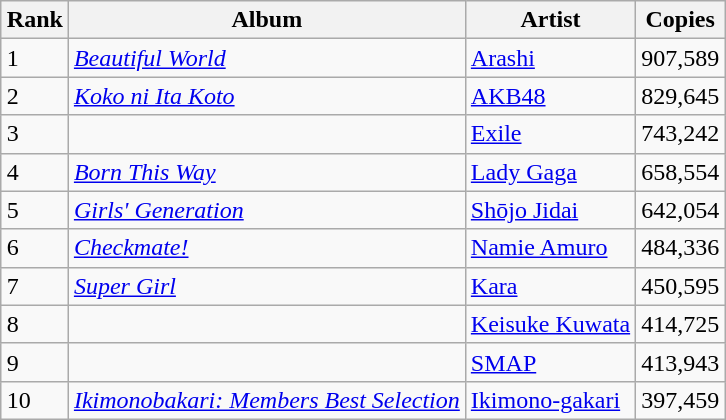<table class="wikitable sortable" style="margin:auto; margin:auto;">
<tr>
<th>Rank</th>
<th>Album</th>
<th>Artist</th>
<th>Copies</th>
</tr>
<tr>
<td>1</td>
<td><em><a href='#'>Beautiful World</a></em></td>
<td><a href='#'>Arashi</a></td>
<td>907,589</td>
</tr>
<tr>
<td>2</td>
<td><em><a href='#'>Koko ni Ita Koto</a></em></td>
<td><a href='#'>AKB48</a></td>
<td>829,645</td>
</tr>
<tr>
<td>3</td>
<td></td>
<td><a href='#'>Exile</a></td>
<td>743,242</td>
</tr>
<tr>
<td>4</td>
<td><em><a href='#'>Born This Way</a></em></td>
<td><a href='#'>Lady Gaga</a></td>
<td>658,554</td>
</tr>
<tr>
<td>5</td>
<td><em><a href='#'>Girls' Generation</a></em></td>
<td><a href='#'>Shōjo Jidai</a></td>
<td>642,054</td>
</tr>
<tr>
<td>6</td>
<td><em><a href='#'>Checkmate!</a></em></td>
<td><a href='#'>Namie Amuro</a></td>
<td>484,336</td>
</tr>
<tr>
<td>7</td>
<td><em><a href='#'>Super Girl</a></em></td>
<td><a href='#'>Kara</a></td>
<td>450,595</td>
</tr>
<tr>
<td>8</td>
<td></td>
<td><a href='#'>Keisuke Kuwata</a></td>
<td>414,725</td>
</tr>
<tr>
<td>9</td>
<td></td>
<td><a href='#'>SMAP</a></td>
<td>413,943</td>
</tr>
<tr>
<td>10</td>
<td><em><a href='#'>Ikimonobakari: Members Best Selection</a></em></td>
<td><a href='#'>Ikimono-gakari</a></td>
<td>397,459</td>
</tr>
</table>
